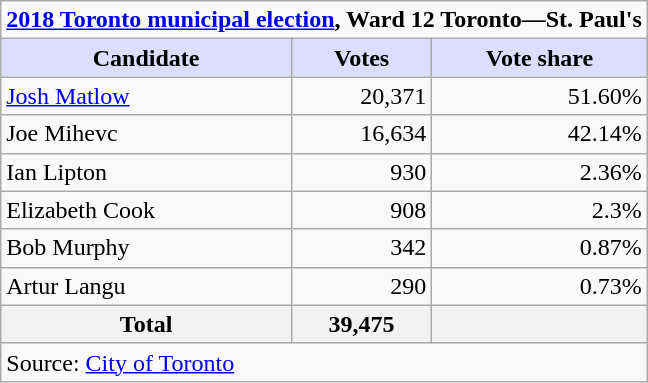<table class="wikitable plainrowheaders">
<tr>
<td colspan="3"><strong><a href='#'>2018 Toronto municipal election</a>, Ward 12 Toronto—St. Paul's</strong></td>
</tr>
<tr>
<th scope="col" style="background:#ddf;">Candidate</th>
<th scope="col" style="background:#ddf;">Votes</th>
<th scope="col" style="background:#ddf;">Vote share</th>
</tr>
<tr>
<td scope="row"><a href='#'>Josh Matlow</a></td>
<td align="right">20,371</td>
<td align="right">51.60%</td>
</tr>
<tr>
<td scope="row">Joe Mihevc</td>
<td align="right">16,634</td>
<td align="right">42.14%</td>
</tr>
<tr>
<td scope="row">Ian Lipton</td>
<td align="right">930</td>
<td align="right">2.36%</td>
</tr>
<tr>
<td scope="row">Elizabeth Cook</td>
<td align="right">908</td>
<td align="right">2.3%</td>
</tr>
<tr>
<td scope="row">Bob Murphy</td>
<td align="right">342</td>
<td align="right">0.87%</td>
</tr>
<tr>
<td scope="row">Artur Langu</td>
<td align="right">290</td>
<td align="right">0.73%</td>
</tr>
<tr>
<th scope="row"><strong>Total</strong></th>
<th align="right">39,475</th>
<th align="right"></th>
</tr>
<tr>
<td colspan="3">Source: <a href='#'>City of Toronto</a></td>
</tr>
</table>
